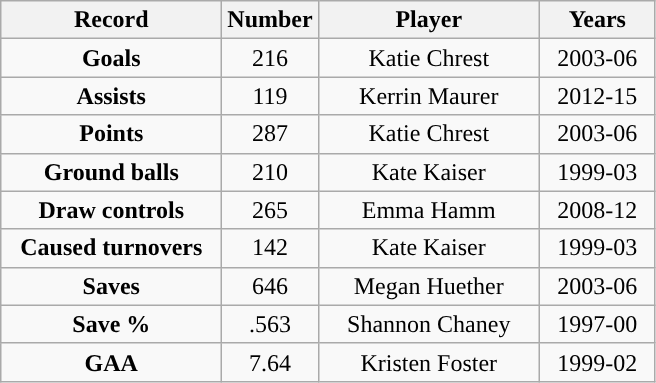<table class="wikitable">
<tr>
<th style="width:140px; ">Record</th>
<th style="width:35px; ">Number</th>
<th style="width:140px; ">Player</th>
<th style="width:70px; ">Years</th>
</tr>
<tr style="text-align:center;">
<td><strong>Goals</strong></td>
<td>216</td>
<td>Katie Chrest</td>
<td>2003-06</td>
</tr>
<tr style="text-align:center;">
<td><strong>Assists</strong></td>
<td>119</td>
<td>Kerrin Maurer</td>
<td>2012-15</td>
</tr>
<tr style="text-align:center;">
<td><strong>Points</strong></td>
<td>287</td>
<td>Katie Chrest</td>
<td>2003-06</td>
</tr>
<tr style="text-align:center;">
<td><strong>Ground balls</strong></td>
<td>210</td>
<td>Kate Kaiser</td>
<td>1999-03</td>
</tr>
<tr style="text-align:center;">
<td><strong>Draw controls</strong></td>
<td>265</td>
<td>Emma Hamm</td>
<td>2008-12</td>
</tr>
<tr style="text-align:center;">
<td><strong>Caused turnovers</strong></td>
<td>142</td>
<td>Kate Kaiser</td>
<td>1999-03</td>
</tr>
<tr style="text-align:center;">
<td><strong>Saves</strong></td>
<td>646</td>
<td>Megan Huether</td>
<td>2003-06</td>
</tr>
<tr style="text-align:center;">
<td><strong>Save %</strong></td>
<td>.563</td>
<td>Shannon Chaney</td>
<td>1997-00</td>
</tr>
<tr style="text-align:center;">
<td><strong>GAA</strong></td>
<td>7.64</td>
<td>Kristen Foster</td>
<td>1999-02</td>
</tr>
</table>
